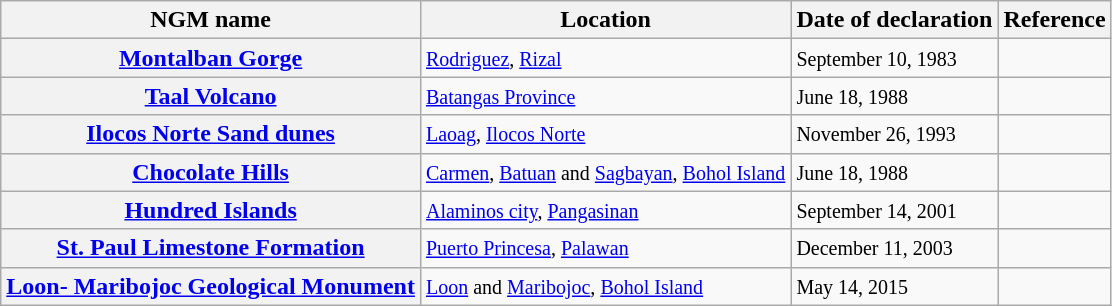<table class="wikitable">
<tr>
<th>NGM name</th>
<th>Location</th>
<th>Date of declaration</th>
<th>Reference</th>
</tr>
<tr>
<th><a href='#'>Montalban Gorge</a></th>
<td><small><a href='#'>Rodriguez</a>, <a href='#'>Rizal</a></small></td>
<td><small>September 10, 1983</small></td>
<td></td>
</tr>
<tr>
<th><a href='#'>Taal Volcano</a></th>
<td><small><a href='#'>Batangas Province</a></small></td>
<td><small>June 18, 1988</small></td>
<td></td>
</tr>
<tr>
<th><a href='#'>Ilocos Norte Sand dunes</a></th>
<td><small><a href='#'>Laoag</a>, <a href='#'>Ilocos Norte</a></small></td>
<td><small>November 26, 1993</small></td>
<td></td>
</tr>
<tr>
<th><a href='#'>Chocolate Hills</a></th>
<td><small><a href='#'>Carmen</a>, <a href='#'>Batuan</a> and <a href='#'>Sagbayan</a>, <a href='#'>Bohol Island</a></small></td>
<td><small>June 18, 1988</small></td>
<td></td>
</tr>
<tr>
<th><a href='#'>Hundred Islands</a></th>
<td><small><a href='#'>Alaminos city</a>, <a href='#'>Pangasinan</a></small></td>
<td><small>September 14, 2001</small></td>
<td></td>
</tr>
<tr>
<th><a href='#'>St. Paul Limestone Formation</a></th>
<td><small><a href='#'>Puerto Princesa</a>, <a href='#'>Palawan</a></small></td>
<td><small>December 11, 2003</small></td>
<td></td>
</tr>
<tr>
<th><a href='#'>Loon- Maribojoc Geological Monument</a></th>
<td><small><a href='#'>Loon</a> and <a href='#'>Maribojoc</a>, <a href='#'>Bohol Island</a></small></td>
<td><small>May 14, 2015</small></td>
<td></td>
</tr>
</table>
